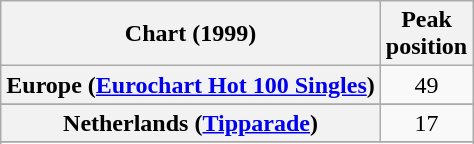<table class="wikitable sortable plainrowheaders" style="text-align:center">
<tr>
<th>Chart (1999)</th>
<th>Peak<br>position</th>
</tr>
<tr>
<th scope="row">Europe (<a href='#'>Eurochart Hot 100 Singles</a>)</th>
<td>49</td>
</tr>
<tr>
</tr>
<tr>
</tr>
<tr>
<th scope="row">Netherlands (<a href='#'>Tipparade</a>)</th>
<td>17</td>
</tr>
<tr>
</tr>
<tr>
</tr>
<tr>
</tr>
</table>
